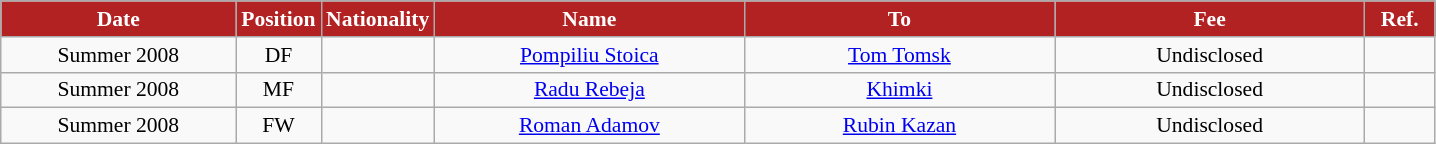<table class="wikitable"  style="text-align:center; font-size:90%; ">
<tr>
<th style="background:#B22222; color:white; width:150px;">Date</th>
<th style="background:#B22222; color:white; width:50px;">Position</th>
<th style="background:#B22222; color:white; width:50px;">Nationality</th>
<th style="background:#B22222; color:white; width:200px;">Name</th>
<th style="background:#B22222; color:white; width:200px;">To</th>
<th style="background:#B22222; color:white; width:200px;">Fee</th>
<th style="background:#B22222; color:white; width:40px;">Ref.</th>
</tr>
<tr>
<td>Summer 2008</td>
<td>DF</td>
<td></td>
<td><a href='#'>Pompiliu Stoica</a></td>
<td><a href='#'>Tom Tomsk</a></td>
<td>Undisclosed</td>
<td></td>
</tr>
<tr>
<td>Summer 2008</td>
<td>MF</td>
<td></td>
<td><a href='#'>Radu Rebeja</a></td>
<td><a href='#'>Khimki</a></td>
<td>Undisclosed</td>
<td></td>
</tr>
<tr>
<td>Summer 2008</td>
<td>FW</td>
<td></td>
<td><a href='#'>Roman Adamov</a></td>
<td><a href='#'>Rubin Kazan</a></td>
<td>Undisclosed</td>
<td></td>
</tr>
</table>
